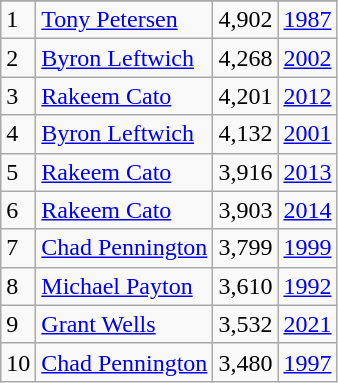<table class="wikitable">
<tr>
</tr>
<tr>
<td>1</td>
<td><a href='#'>Tony Petersen</a></td>
<td>4,902</td>
<td><a href='#'>1987</a></td>
</tr>
<tr>
<td>2</td>
<td><a href='#'>Byron Leftwich</a></td>
<td>4,268</td>
<td><a href='#'>2002</a></td>
</tr>
<tr>
<td>3</td>
<td><a href='#'>Rakeem Cato</a></td>
<td>4,201</td>
<td><a href='#'>2012</a></td>
</tr>
<tr>
<td>4</td>
<td><a href='#'>Byron Leftwich</a></td>
<td>4,132</td>
<td><a href='#'>2001</a></td>
</tr>
<tr>
<td>5</td>
<td><a href='#'>Rakeem Cato</a></td>
<td>3,916</td>
<td><a href='#'>2013</a></td>
</tr>
<tr>
<td>6</td>
<td><a href='#'>Rakeem Cato</a></td>
<td>3,903</td>
<td><a href='#'>2014</a></td>
</tr>
<tr>
<td>7</td>
<td><a href='#'>Chad Pennington</a></td>
<td>3,799</td>
<td><a href='#'>1999</a></td>
</tr>
<tr>
<td>8</td>
<td><a href='#'>Michael Payton</a></td>
<td>3,610</td>
<td><a href='#'>1992</a></td>
</tr>
<tr>
<td>9</td>
<td><a href='#'>Grant Wells</a></td>
<td>3,532</td>
<td><a href='#'>2021</a></td>
</tr>
<tr>
<td>10</td>
<td><a href='#'>Chad Pennington</a></td>
<td>3,480</td>
<td><a href='#'>1997</a></td>
</tr>
</table>
